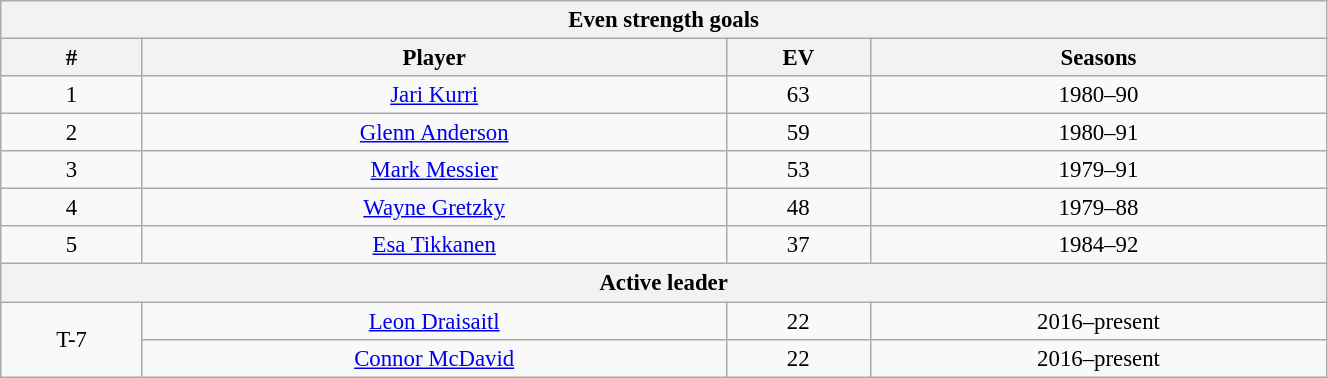<table class="wikitable" style="text-align: center; font-size: 95%" width="70%">
<tr>
<th colspan="4">Even strength goals</th>
</tr>
<tr>
<th>#</th>
<th>Player</th>
<th>EV</th>
<th>Seasons</th>
</tr>
<tr>
<td>1</td>
<td><a href='#'>Jari Kurri</a></td>
<td>63</td>
<td>1980–90</td>
</tr>
<tr>
<td>2</td>
<td><a href='#'>Glenn Anderson</a></td>
<td>59</td>
<td>1980–91</td>
</tr>
<tr>
<td>3</td>
<td><a href='#'>Mark Messier</a></td>
<td>53</td>
<td>1979–91</td>
</tr>
<tr>
<td>4</td>
<td><a href='#'>Wayne Gretzky</a></td>
<td>48</td>
<td>1979–88</td>
</tr>
<tr>
<td>5</td>
<td><a href='#'>Esa Tikkanen</a></td>
<td>37</td>
<td>1984–92</td>
</tr>
<tr>
<th colspan="4">Active leader</th>
</tr>
<tr>
<td rowspan="2">T-7</td>
<td><a href='#'>Leon Draisaitl</a></td>
<td>22</td>
<td>2016–present</td>
</tr>
<tr>
<td><a href='#'>Connor McDavid</a></td>
<td>22</td>
<td>2016–present</td>
</tr>
</table>
